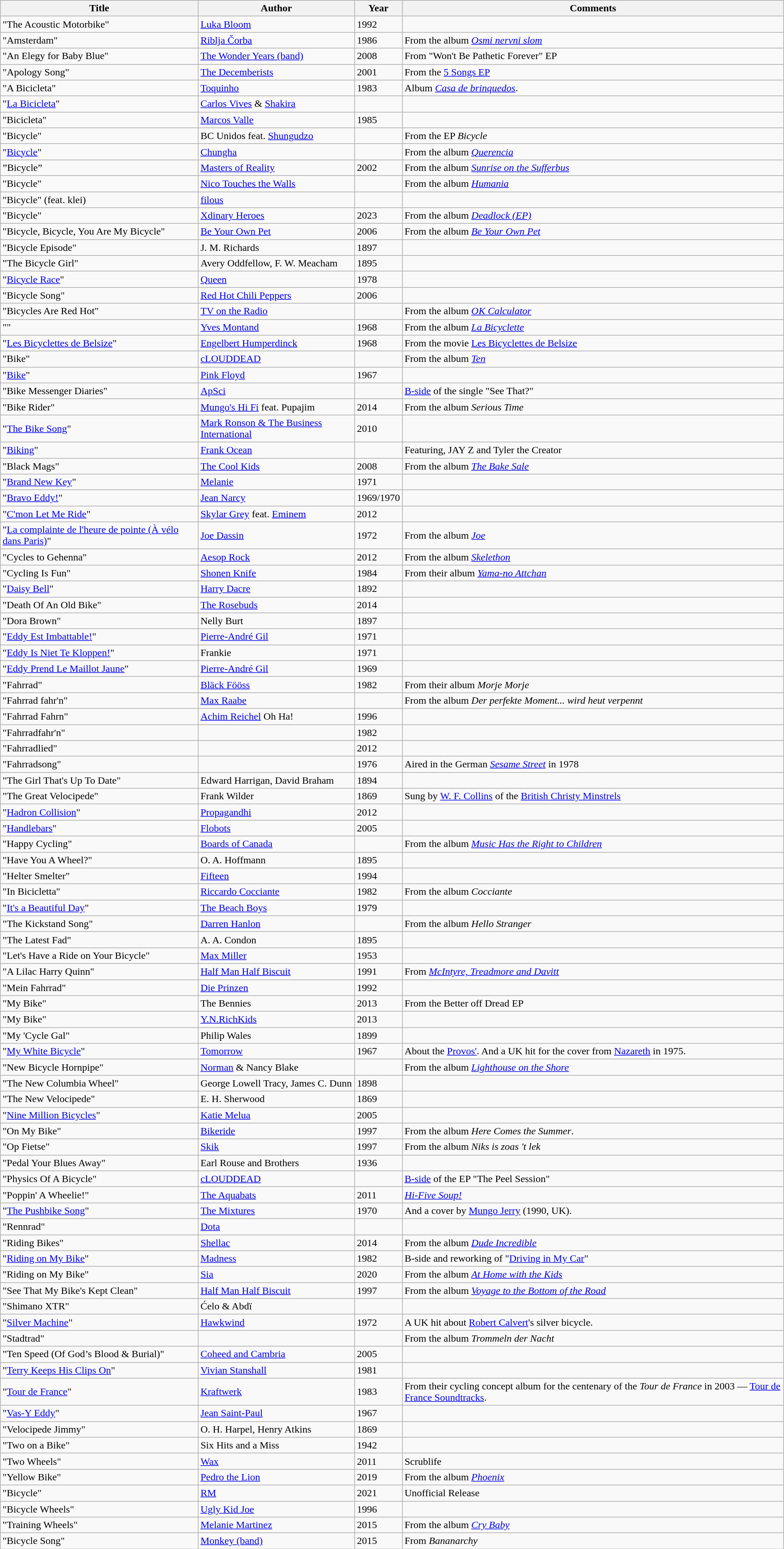<table class="wikitable sortable">
<tr>
<th>Title</th>
<th>Author</th>
<th>Year</th>
<th class=unsortable>Comments</th>
</tr>
<tr>
<td>"The Acoustic Motorbike"</td>
<td><a href='#'>Luka Bloom</a></td>
<td>1992</td>
<td></td>
</tr>
<tr>
<td>"Amsterdam"</td>
<td><a href='#'>Riblja Čorba</a></td>
<td>1986</td>
<td>From the album <em><a href='#'>Osmi nervni slom</a></em></td>
</tr>
<tr>
<td>"An Elegy for Baby Blue"</td>
<td><a href='#'>The Wonder Years (band)</a></td>
<td>2008</td>
<td>From "Won't Be Pathetic Forever" EP</td>
</tr>
<tr>
<td>"Apology Song"</td>
<td><a href='#'>The Decemberists</a></td>
<td>2001</td>
<td>From the <a href='#'>5 Songs EP</a></td>
</tr>
<tr>
<td>"A Bicicleta"</td>
<td><a href='#'>Toquinho</a></td>
<td>1983</td>
<td>Album <em><a href='#'>Casa de brinquedos</a></em>.</td>
</tr>
<tr>
<td>"<a href='#'>La Bicicleta</a>"</td>
<td><a href='#'>Carlos Vives</a> & <a href='#'>Shakira</a></td>
<td></td>
<td></td>
</tr>
<tr>
<td>"Bicicleta"</td>
<td><a href='#'>Marcos Valle</a></td>
<td>1985</td>
<td></td>
</tr>
<tr>
<td>"Bicycle"</td>
<td>BC Unidos feat. <a href='#'>Shungudzo</a></td>
<td></td>
<td>From the EP <em>Bicycle</em></td>
</tr>
<tr>
<td>"<a href='#'>Bicycle</a>"</td>
<td><a href='#'>Chungha</a></td>
<td></td>
<td>From the album <em><a href='#'>Querencia</a></em></td>
</tr>
<tr>
<td>”Bicycle”</td>
<td><a href='#'>Masters of Reality</a></td>
<td>2002</td>
<td>From the album <em><a href='#'>Sunrise on the Sufferbus</a></em></td>
</tr>
<tr>
<td>"Bicycle"</td>
<td><a href='#'>Nico Touches the Walls</a></td>
<td></td>
<td>From the album <em><a href='#'>Humania</a></em></td>
</tr>
<tr>
<td>"Bicycle" (feat. klei)</td>
<td><a href='#'>filous</a></td>
<td></td>
<td></td>
</tr>
<tr>
<td>"Bicycle"</td>
<td><a href='#'>Xdinary Heroes</a></td>
<td>2023</td>
<td>From the album <em><a href='#'>Deadlock (EP)</a></em></td>
</tr>
<tr>
<td>"Bicycle, Bicycle, You Are My Bicycle"</td>
<td><a href='#'>Be Your Own Pet</a></td>
<td>2006</td>
<td>From the album <em><a href='#'>Be Your Own Pet</a></em></td>
</tr>
<tr>
<td>"Bicycle Episode"</td>
<td>J. M. Richards</td>
<td>1897</td>
<td></td>
</tr>
<tr>
<td>"The Bicycle Girl"</td>
<td>Avery Oddfellow, F. W. Meacham</td>
<td>1895</td>
<td></td>
</tr>
<tr>
<td>"<a href='#'>Bicycle Race</a>"</td>
<td><a href='#'>Queen</a></td>
<td>1978</td>
<td></td>
</tr>
<tr>
<td>"Bicycle Song"</td>
<td><a href='#'>Red Hot Chili Peppers</a></td>
<td>2006</td>
<td></td>
</tr>
<tr>
<td>"Bicycles Are Red Hot"</td>
<td><a href='#'>TV on the Radio</a></td>
<td></td>
<td>From the album <em><a href='#'>OK Calculator</a></em></td>
</tr>
<tr>
<td>""</td>
<td><a href='#'>Yves Montand</a></td>
<td>1968</td>
<td> From the album <em><a href='#'>La Bicyclette</a></em></td>
</tr>
<tr>
<td>"<a href='#'>Les Bicyclettes de Belsize</a>"</td>
<td><a href='#'>Engelbert Humperdinck</a></td>
<td>1968</td>
<td>From the movie <a href='#'>Les Bicyclettes de Belsize</a></td>
</tr>
<tr>
<td>"Bike"</td>
<td><a href='#'>cLOUDDEAD</a></td>
<td></td>
<td>From the album <em><a href='#'>Ten</a></em></td>
</tr>
<tr>
<td>"<a href='#'>Bike</a>"</td>
<td><a href='#'>Pink Floyd</a></td>
<td>1967</td>
<td></td>
</tr>
<tr>
<td>"Bike Messenger Diaries"</td>
<td><a href='#'>ApSci</a></td>
<td></td>
<td><a href='#'>B-side</a> of the single "See That?"</td>
</tr>
<tr>
<td>"Bike Rider"</td>
<td><a href='#'>Mungo's Hi Fi</a> feat. Pupajim</td>
<td>2014</td>
<td>From the album <em>Serious Time</em></td>
</tr>
<tr>
<td>"<a href='#'>The Bike Song</a>"</td>
<td><a href='#'>Mark Ronson & The Business International</a></td>
<td>2010</td>
<td></td>
</tr>
<tr>
<td>"<a href='#'>Biking</a>"</td>
<td><a href='#'>Frank Ocean</a></td>
<td></td>
<td>Featuring, JAY Z and Tyler the Creator</td>
</tr>
<tr>
<td>"Black Mags"</td>
<td><a href='#'>The Cool Kids</a></td>
<td>2008</td>
<td>From the album <em><a href='#'>The Bake Sale</a></em></td>
</tr>
<tr>
<td>"<a href='#'>Brand New Key</a>"</td>
<td><a href='#'>Melanie</a></td>
<td>1971</td>
<td></td>
</tr>
<tr>
<td>"<a href='#'>Bravo Eddy!</a>"</td>
<td><a href='#'>Jean Narcy</a></td>
<td>1969/1970</td>
<td></td>
</tr>
<tr>
<td>"<a href='#'>C'mon Let Me Ride</a>"</td>
<td><a href='#'>Skylar Grey</a> feat. <a href='#'>Eminem</a></td>
<td>2012</td>
<td></td>
</tr>
<tr>
<td>"<a href='#'>La complainte de l'heure de pointe (À vélo dans Paris)</a>"</td>
<td><a href='#'>Joe Dassin</a></td>
<td>1972</td>
<td>From the album <em><a href='#'>Joe</a></em></td>
</tr>
<tr>
<td>"Cycles to Gehenna"</td>
<td><a href='#'>Aesop Rock</a></td>
<td>2012</td>
<td>From the album <em><a href='#'>Skelethon</a></em></td>
</tr>
<tr>
<td>"Cycling Is Fun"</td>
<td><a href='#'>Shonen Knife</a></td>
<td>1984</td>
<td>From their album <em><a href='#'>Yama-no Attchan</a></em></td>
</tr>
<tr>
<td>"<a href='#'>Daisy Bell</a>"</td>
<td><a href='#'>Harry Dacre</a></td>
<td>1892</td>
<td></td>
</tr>
<tr>
<td>"Death Of An Old Bike"</td>
<td><a href='#'>The Rosebuds</a></td>
<td>2014</td>
<td></td>
</tr>
<tr>
<td>"Dora Brown"</td>
<td>Nelly Burt</td>
<td>1897</td>
<td></td>
</tr>
<tr>
<td>"<a href='#'>Eddy Est Imbattable!</a>"</td>
<td><a href='#'>Pierre-André Gil</a></td>
<td>1971</td>
<td></td>
</tr>
<tr>
<td>"<a href='#'>Eddy Is Niet Te Kloppen!</a>"</td>
<td>Frankie</td>
<td>1971</td>
<td></td>
</tr>
<tr>
<td>"<a href='#'>Eddy Prend Le Maillot Jaune</a>"</td>
<td><a href='#'>Pierre-André Gil</a></td>
<td>1969</td>
<td></td>
</tr>
<tr>
<td>"Fahrrad"</td>
<td><a href='#'>Bläck Fööss</a></td>
<td>1982</td>
<td> From their album <em>Morje Morje</em></td>
</tr>
<tr>
<td>"Fahrrad fahr'n"</td>
<td><a href='#'>Max Raabe</a></td>
<td></td>
<td>From the album <em>Der perfekte Moment... wird heut verpennt</em></td>
</tr>
<tr>
<td>"Fahrrad Fahrn"</td>
<td><a href='#'>Achim Reichel</a>  Oh Ha!</td>
<td>1996</td>
<td></td>
</tr>
<tr>
<td>"Fahrradfahr'n"</td>
<td></td>
<td>1982</td>
<td></td>
</tr>
<tr>
<td>"Fahrradlied"</td>
<td></td>
<td>2012</td>
<td></td>
</tr>
<tr>
<td>"Fahrradsong"</td>
<td></td>
<td>1976</td>
<td> Aired in the German <em><a href='#'>Sesame Street</a></em> in 1978</td>
</tr>
<tr>
<td>"The Girl That's Up To Date"</td>
<td>Edward Harrigan, David Braham</td>
<td>1894</td>
<td></td>
</tr>
<tr>
<td>"The Great Velocipede"</td>
<td>Frank Wilder</td>
<td>1869</td>
<td> Sung by <a href='#'>W. F. Collins</a> of the <a href='#'>British Christy Minstrels</a></td>
</tr>
<tr>
<td>"<a href='#'>Hadron Collision</a>"</td>
<td><a href='#'>Propagandhi</a></td>
<td>2012</td>
<td></td>
</tr>
<tr>
<td>"<a href='#'>Handlebars</a>"</td>
<td><a href='#'>Flobots</a></td>
<td>2005</td>
<td></td>
</tr>
<tr>
<td>"Happy Cycling"</td>
<td><a href='#'>Boards of Canada</a></td>
<td></td>
<td>From the album <em><a href='#'>Music Has the Right to Children</a></em></td>
</tr>
<tr>
<td>"Have You A Wheel?"</td>
<td>O. A. Hoffmann</td>
<td>1895</td>
<td></td>
</tr>
<tr>
<td>"Helter Smelter"</td>
<td><a href='#'>Fifteen</a></td>
<td>1994</td>
<td></td>
</tr>
<tr>
<td>"In Bicicletta"</td>
<td><a href='#'>Riccardo Cocciante</a></td>
<td>1982</td>
<td>From the album <em>Cocciante</em></td>
</tr>
<tr>
<td>"<a href='#'>It's a Beautiful Day</a>"</td>
<td><a href='#'>The Beach Boys</a></td>
<td>1979</td>
<td></td>
</tr>
<tr>
<td>"The Kickstand Song"</td>
<td><a href='#'>Darren Hanlon</a></td>
<td></td>
<td>From the album <em>Hello Stranger</em></td>
</tr>
<tr>
<td>"The Latest Fad"</td>
<td>A. A. Condon</td>
<td>1895</td>
<td></td>
</tr>
<tr>
<td>"Let's Have a Ride on Your Bicycle"</td>
<td><a href='#'>Max Miller</a></td>
<td>1953</td>
<td></td>
</tr>
<tr>
<td>"A Lilac Harry Quinn"</td>
<td><a href='#'>Half Man Half Biscuit</a></td>
<td>1991</td>
<td>From <em><a href='#'>McIntyre, Treadmore and Davitt</a></em></td>
</tr>
<tr>
<td>"Mein Fahrrad"</td>
<td><a href='#'>Die Prinzen</a></td>
<td>1992</td>
<td></td>
</tr>
<tr>
<td>"My Bike"</td>
<td>The Bennies</td>
<td>2013</td>
<td>From the Better off Dread EP</td>
</tr>
<tr>
<td>"My Bike"</td>
<td><a href='#'>Y.N.RichKids</a></td>
<td>2013</td>
<td></td>
</tr>
<tr>
<td>"My 'Cycle Gal"</td>
<td>Philip Wales</td>
<td>1899</td>
<td></td>
</tr>
<tr>
<td>"<a href='#'>My White Bicycle</a>"</td>
<td><a href='#'>Tomorrow</a></td>
<td>1967</td>
<td>About the <a href='#'>Provos'</a>. And a UK hit for the cover from <a href='#'>Nazareth</a> in 1975.</td>
</tr>
<tr>
<td>"New Bicycle Hornpipe"</td>
<td><a href='#'>Norman</a> & Nancy Blake</td>
<td></td>
<td>From the album <em><a href='#'>Lighthouse on the Shore</a></em></td>
</tr>
<tr>
<td>"The New Columbia Wheel"</td>
<td>George Lowell Tracy, James C. Dunn</td>
<td>1898</td>
<td></td>
</tr>
<tr>
<td>"The New Velocipede"</td>
<td>E. H. Sherwood</td>
<td>1869</td>
<td></td>
</tr>
<tr>
<td>"<a href='#'>Nine Million Bicycles</a>"</td>
<td><a href='#'>Katie Melua</a></td>
<td>2005</td>
<td></td>
</tr>
<tr>
<td>"On My Bike"</td>
<td><a href='#'>Bikeride</a></td>
<td>1997</td>
<td>From the album <em>Here Comes the Summer</em>.</td>
</tr>
<tr>
<td>"Op Fietse"</td>
<td><a href='#'>Skik</a></td>
<td>1997</td>
<td>From the album <em>Niks is zoas 't lek</em></td>
</tr>
<tr>
<td>"Pedal Your Blues Away"</td>
<td>Earl Rouse and Brothers</td>
<td>1936</td>
<td></td>
</tr>
<tr>
<td>"Physics Of A Bicycle"</td>
<td><a href='#'>cLOUDDEAD</a></td>
<td></td>
<td><a href='#'>B-side</a> of the EP "The Peel Session"</td>
</tr>
<tr>
<td>"Poppin' A Wheelie!"</td>
<td><a href='#'>The Aquabats</a></td>
<td>2011</td>
<td><em><a href='#'>Hi-Five Soup!</a></em></td>
</tr>
<tr>
<td>"<a href='#'>The Pushbike Song</a>"</td>
<td><a href='#'>The Mixtures</a></td>
<td>1970</td>
<td>And a cover by <a href='#'>Mungo Jerry</a> (1990, UK).</td>
</tr>
<tr>
<td>"Rennrad"</td>
<td><a href='#'>Dota</a></td>
<td></td>
<td></td>
</tr>
<tr>
<td>"Riding Bikes"</td>
<td><a href='#'>Shellac</a></td>
<td>2014</td>
<td>From the album <em><a href='#'>Dude Incredible</a></em></td>
</tr>
<tr>
<td>"<a href='#'>Riding on My Bike</a>"</td>
<td><a href='#'>Madness</a></td>
<td>1982</td>
<td>B-side and reworking of "<a href='#'>Driving in My Car</a>"</td>
</tr>
<tr>
<td>"Riding on My Bike"</td>
<td><a href='#'>Sia</a></td>
<td>2020</td>
<td>From the album <em><a href='#'>At Home with the Kids</a></em></td>
</tr>
<tr>
<td>"See That My Bike's Kept Clean"</td>
<td><a href='#'>Half Man Half Biscuit</a></td>
<td>1997</td>
<td>From the album <em><a href='#'>Voyage to the Bottom of the Road</a></em></td>
</tr>
<tr>
<td>"Shimano XTR"</td>
<td>Ćelo & Abdï</td>
<td></td>
<td></td>
</tr>
<tr>
<td>"<a href='#'>Silver Machine</a>"</td>
<td><a href='#'>Hawkwind</a></td>
<td>1972</td>
<td>A UK hit about <a href='#'>Robert Calvert</a>'s silver bicycle.</td>
</tr>
<tr>
<td>"Stadtrad"</td>
<td></td>
<td></td>
<td>From the album <em>Trommeln der Nacht</em></td>
</tr>
<tr>
<td>"Ten Speed (Of God’s Blood & Burial)"</td>
<td><a href='#'>Coheed and Cambria</a></td>
<td>2005</td>
<td></td>
</tr>
<tr>
<td>"<a href='#'>Terry Keeps His Clips On</a>"</td>
<td><a href='#'>Vivian Stanshall</a></td>
<td>1981</td>
<td></td>
</tr>
<tr>
<td>"<a href='#'>Tour de France</a>"</td>
<td><a href='#'>Kraftwerk</a></td>
<td>1983</td>
<td>From their cycling concept album for the centenary of the <em>Tour de France</em> in 2003 — <a href='#'>Tour de France Soundtracks</a>.</td>
</tr>
<tr>
<td>"<a href='#'>Vas-Y Eddy</a>"</td>
<td><a href='#'>Jean Saint-Paul</a></td>
<td>1967</td>
<td></td>
</tr>
<tr>
<td>"Velocipede Jimmy"</td>
<td>O. H. Harpel, Henry Atkins</td>
<td>1869</td>
<td></td>
</tr>
<tr>
<td>"Two on a Bike"</td>
<td>Six Hits and a Miss</td>
<td>1942</td>
<td></td>
</tr>
<tr>
<td>"Two Wheels"</td>
<td><a href='#'>Wax</a></td>
<td>2011</td>
<td>Scrublife</td>
</tr>
<tr>
<td>"Yellow Bike"</td>
<td><a href='#'>Pedro the Lion</a></td>
<td>2019</td>
<td>From the album <em><a href='#'>Phoenix</a></em></td>
</tr>
<tr>
<td>"Bicycle"</td>
<td><a href='#'>RM</a></td>
<td>2021</td>
<td>Unofficial Release</td>
</tr>
<tr>
<td>"Bicycle Wheels"</td>
<td><a href='#'>Ugly Kid Joe</a></td>
<td>1996</td>
<td></td>
</tr>
<tr>
<td>"Training Wheels"</td>
<td><a href='#'>Melanie Martinez</a></td>
<td>2015</td>
<td>From the album <em><a href='#'>Cry Baby</a></em></td>
</tr>
<tr>
<td>"Bicycle Song"</td>
<td><a href='#'>Monkey (band)</a></td>
<td>2015</td>
<td>From <em>Bananarchy</em></td>
</tr>
</table>
